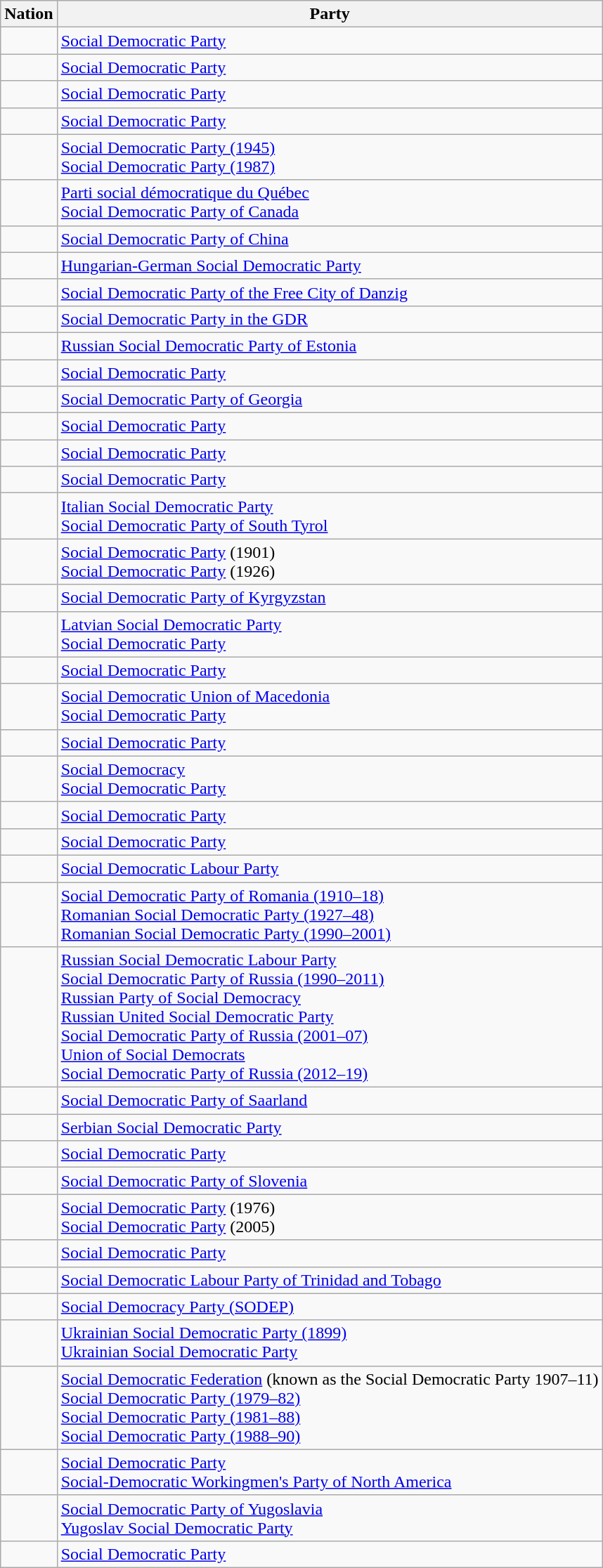<table class="wikitable sortable">
<tr>
<th>Nation</th>
<th>Party</th>
</tr>
<tr>
<td></td>
<td><a href='#'>Social Democratic Party</a></td>
</tr>
<tr>
<td></td>
<td><a href='#'>Social Democratic Party</a></td>
</tr>
<tr>
<td></td>
<td><a href='#'>Social Democratic Party</a></td>
</tr>
<tr>
<td></td>
<td><a href='#'>Social Democratic Party</a></td>
</tr>
<tr>
<td></td>
<td><a href='#'>Social Democratic Party (1945)</a><br><a href='#'>Social Democratic Party (1987)</a></td>
</tr>
<tr>
<td></td>
<td><a href='#'>Parti social démocratique du Québec</a><br><a href='#'>Social Democratic Party of Canada</a></td>
</tr>
<tr>
<td></td>
<td><a href='#'>Social Democratic Party of China</a></td>
</tr>
<tr>
<td></td>
<td><a href='#'>Hungarian-German Social Democratic Party</a></td>
</tr>
<tr>
<td></td>
<td><a href='#'>Social Democratic Party of the Free City of Danzig</a></td>
</tr>
<tr>
<td></td>
<td><a href='#'>Social Democratic Party in the GDR</a></td>
</tr>
<tr>
<td></td>
<td><a href='#'>Russian Social Democratic Party of Estonia</a></td>
</tr>
<tr>
<td></td>
<td><a href='#'>Social Democratic Party</a></td>
</tr>
<tr>
<td></td>
<td><a href='#'>Social Democratic Party of Georgia</a></td>
</tr>
<tr>
<td></td>
<td><a href='#'>Social Democratic Party</a></td>
</tr>
<tr>
<td></td>
<td><a href='#'>Social Democratic Party</a></td>
</tr>
<tr>
<td></td>
<td><a href='#'>Social Democratic Party</a></td>
</tr>
<tr>
<td></td>
<td><a href='#'>Italian Social Democratic Party</a><br><a href='#'>Social Democratic Party of South Tyrol</a></td>
</tr>
<tr>
<td></td>
<td><a href='#'>Social Democratic Party</a> (1901)<br><a href='#'>Social Democratic Party</a> (1926)</td>
</tr>
<tr>
<td></td>
<td><a href='#'>Social Democratic Party of Kyrgyzstan</a></td>
</tr>
<tr>
<td></td>
<td><a href='#'>Latvian Social Democratic Party</a><br><a href='#'>Social Democratic Party</a></td>
</tr>
<tr>
<td></td>
<td><a href='#'>Social Democratic Party</a></td>
</tr>
<tr>
<td></td>
<td><a href='#'>Social Democratic Union of Macedonia</a><br><a href='#'>Social Democratic Party</a></td>
</tr>
<tr>
<td></td>
<td><a href='#'>Social Democratic Party</a></td>
</tr>
<tr>
<td></td>
<td><a href='#'>Social Democracy</a><br><a href='#'>Social Democratic Party</a></td>
</tr>
<tr>
<td></td>
<td><a href='#'>Social Democratic Party</a></td>
</tr>
<tr>
<td></td>
<td><a href='#'>Social Democratic Party</a></td>
</tr>
<tr>
<td></td>
<td><a href='#'>Social Democratic Labour Party</a></td>
</tr>
<tr>
<td></td>
<td><a href='#'>Social Democratic Party of Romania (1910–18)</a><br><a href='#'>Romanian Social Democratic Party (1927–48)</a><br><a href='#'>Romanian Social Democratic Party (1990–2001)</a></td>
</tr>
<tr>
<td></td>
<td><a href='#'>Russian Social Democratic Labour Party</a><br><a href='#'>Social Democratic Party of Russia (1990–2011)</a><br><a href='#'>Russian Party of Social Democracy</a><br><a href='#'>Russian United Social Democratic Party</a><br><a href='#'>Social Democratic Party of Russia (2001–07)</a><br><a href='#'>Union of Social Democrats</a><br><a href='#'>Social Democratic Party of Russia (2012–19)</a></td>
</tr>
<tr>
<td></td>
<td><a href='#'>Social Democratic Party of Saarland</a></td>
</tr>
<tr>
<td></td>
<td><a href='#'>Serbian Social Democratic Party</a></td>
</tr>
<tr>
<td></td>
<td><a href='#'>Social Democratic Party</a></td>
</tr>
<tr>
<td></td>
<td><a href='#'>Social Democratic Party of Slovenia</a></td>
</tr>
<tr>
<td></td>
<td><a href='#'>Social Democratic Party</a> (1976)<br><a href='#'>Social Democratic Party</a> (2005)</td>
</tr>
<tr>
<td></td>
<td><a href='#'>Social Democratic Party</a></td>
</tr>
<tr>
<td></td>
<td><a href='#'>Social Democratic Labour Party of Trinidad and Tobago</a></td>
</tr>
<tr>
<td></td>
<td><a href='#'>Social Democracy Party (SODEP)</a></td>
</tr>
<tr>
<td></td>
<td><a href='#'>Ukrainian Social Democratic Party (1899)</a><br><a href='#'>Ukrainian Social Democratic Party</a></td>
</tr>
<tr>
<td></td>
<td><a href='#'>Social Democratic Federation</a> (known as the Social Democratic Party 1907–11)<br><a href='#'>Social Democratic Party (1979–82)</a><br><a href='#'>Social Democratic Party (1981–88)</a><br><a href='#'>Social Democratic Party (1988–90)</a></td>
</tr>
<tr>
<td></td>
<td><a href='#'>Social Democratic Party</a><br><a href='#'>Social-Democratic Workingmen's Party of North America</a></td>
</tr>
<tr>
<td></td>
<td><a href='#'>Social Democratic Party of Yugoslavia</a><br><a href='#'>Yugoslav Social Democratic Party</a></td>
</tr>
<tr>
<td></td>
<td><a href='#'>Social Democratic Party</a></td>
</tr>
</table>
